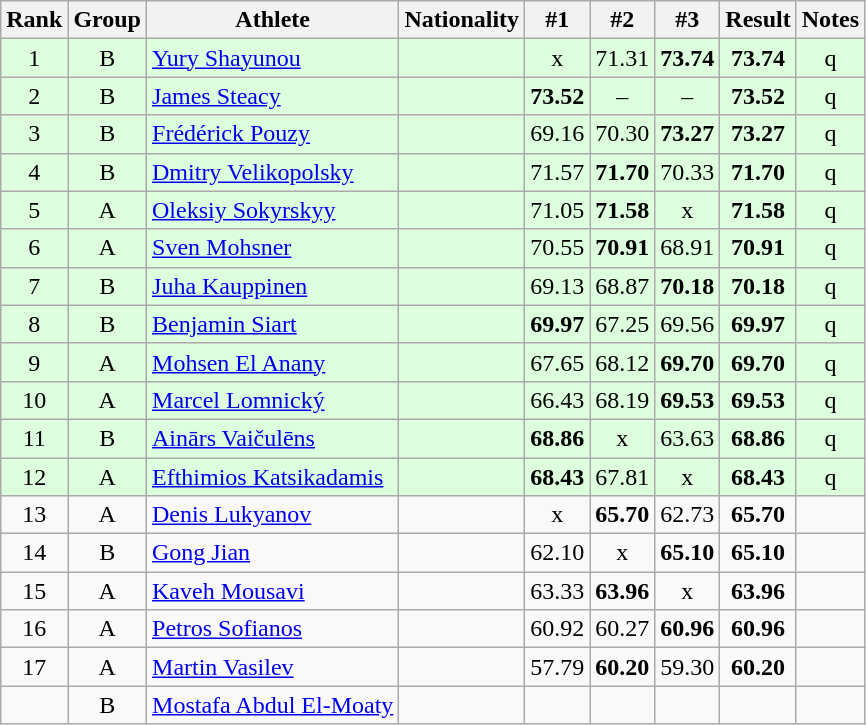<table class="wikitable sortable" style="text-align:center">
<tr>
<th>Rank</th>
<th>Group</th>
<th>Athlete</th>
<th>Nationality</th>
<th>#1</th>
<th>#2</th>
<th>#3</th>
<th>Result</th>
<th>Notes</th>
</tr>
<tr bgcolor=ddffdd>
<td>1</td>
<td>B</td>
<td align="left"><a href='#'>Yury Shayunou</a></td>
<td align=left></td>
<td>x</td>
<td>71.31</td>
<td><strong>73.74</strong></td>
<td><strong>73.74</strong></td>
<td>q</td>
</tr>
<tr bgcolor=ddffdd>
<td>2</td>
<td>B</td>
<td align="left"><a href='#'>James Steacy</a></td>
<td align=left></td>
<td><strong>73.52</strong></td>
<td>–</td>
<td>–</td>
<td><strong>73.52</strong></td>
<td>q</td>
</tr>
<tr bgcolor=ddffdd>
<td>3</td>
<td>B</td>
<td align="left"><a href='#'>Frédérick Pouzy</a></td>
<td align=left></td>
<td>69.16</td>
<td>70.30</td>
<td><strong>73.27</strong></td>
<td><strong>73.27</strong></td>
<td>q</td>
</tr>
<tr bgcolor=ddffdd>
<td>4</td>
<td>B</td>
<td align="left"><a href='#'>Dmitry Velikopolsky</a></td>
<td align=left></td>
<td>71.57</td>
<td><strong>71.70</strong></td>
<td>70.33</td>
<td><strong>71.70</strong></td>
<td>q</td>
</tr>
<tr bgcolor=ddffdd>
<td>5</td>
<td>A</td>
<td align="left"><a href='#'>Oleksiy Sokyrskyy</a></td>
<td align=left></td>
<td>71.05</td>
<td><strong>71.58</strong></td>
<td>x</td>
<td><strong>71.58</strong></td>
<td>q</td>
</tr>
<tr bgcolor=ddffdd>
<td>6</td>
<td>A</td>
<td align="left"><a href='#'>Sven Mohsner</a></td>
<td align=left></td>
<td>70.55</td>
<td><strong>70.91</strong></td>
<td>68.91</td>
<td><strong>70.91</strong></td>
<td>q</td>
</tr>
<tr bgcolor=ddffdd>
<td>7</td>
<td>B</td>
<td align="left"><a href='#'>Juha Kauppinen</a></td>
<td align=left></td>
<td>69.13</td>
<td>68.87</td>
<td><strong>70.18</strong></td>
<td><strong>70.18</strong></td>
<td>q</td>
</tr>
<tr bgcolor=ddffdd>
<td>8</td>
<td>B</td>
<td align="left"><a href='#'>Benjamin Siart</a></td>
<td align=left></td>
<td><strong>69.97</strong></td>
<td>67.25</td>
<td>69.56</td>
<td><strong>69.97</strong></td>
<td>q</td>
</tr>
<tr bgcolor=ddffdd>
<td>9</td>
<td>A</td>
<td align="left"><a href='#'>Mohsen El Anany</a></td>
<td align=left></td>
<td>67.65</td>
<td>68.12</td>
<td><strong>69.70</strong></td>
<td><strong>69.70</strong></td>
<td>q</td>
</tr>
<tr bgcolor=ddffdd>
<td>10</td>
<td>A</td>
<td align="left"><a href='#'>Marcel Lomnický</a></td>
<td align=left></td>
<td>66.43</td>
<td>68.19</td>
<td><strong>69.53</strong></td>
<td><strong>69.53</strong></td>
<td>q</td>
</tr>
<tr bgcolor=ddffdd>
<td>11</td>
<td>B</td>
<td align="left"><a href='#'>Ainārs Vaičulēns</a></td>
<td align=left></td>
<td><strong>68.86</strong></td>
<td>x</td>
<td>63.63</td>
<td><strong>68.86</strong></td>
<td>q</td>
</tr>
<tr bgcolor=ddffdd>
<td>12</td>
<td>A</td>
<td align="left"><a href='#'>Efthimios Katsikadamis</a></td>
<td align=left></td>
<td><strong>68.43</strong></td>
<td>67.81</td>
<td>x</td>
<td><strong>68.43</strong></td>
<td>q</td>
</tr>
<tr>
<td>13</td>
<td>A</td>
<td align="left"><a href='#'>Denis Lukyanov</a></td>
<td align=left></td>
<td>x</td>
<td><strong>65.70</strong></td>
<td>62.73</td>
<td><strong>65.70</strong></td>
<td></td>
</tr>
<tr>
<td>14</td>
<td>B</td>
<td align="left"><a href='#'>Gong Jian</a></td>
<td align=left></td>
<td>62.10</td>
<td>x</td>
<td><strong>65.10</strong></td>
<td><strong>65.10</strong></td>
<td></td>
</tr>
<tr>
<td>15</td>
<td>A</td>
<td align="left"><a href='#'>Kaveh Mousavi</a></td>
<td align=left></td>
<td>63.33</td>
<td><strong>63.96</strong></td>
<td>x</td>
<td><strong>63.96</strong></td>
<td></td>
</tr>
<tr>
<td>16</td>
<td>A</td>
<td align="left"><a href='#'>Petros Sofianos</a></td>
<td align=left></td>
<td>60.92</td>
<td>60.27</td>
<td><strong>60.96</strong></td>
<td><strong>60.96</strong></td>
<td></td>
</tr>
<tr>
<td>17</td>
<td>A</td>
<td align="left"><a href='#'>Martin Vasilev</a></td>
<td align=left></td>
<td>57.79</td>
<td><strong>60.20</strong></td>
<td>59.30</td>
<td><strong>60.20</strong></td>
<td></td>
</tr>
<tr>
<td></td>
<td>B</td>
<td align="left"><a href='#'>Mostafa Abdul El-Moaty</a></td>
<td align=left></td>
<td></td>
<td></td>
<td></td>
<td><strong></strong></td>
<td></td>
</tr>
</table>
